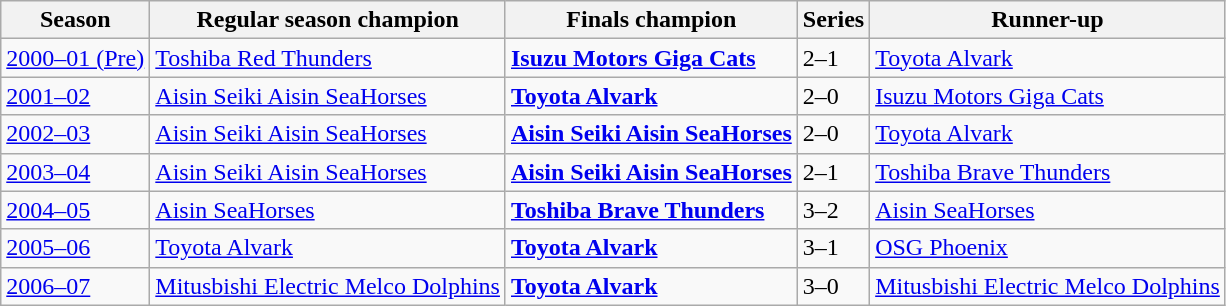<table class="wikitable sortable">
<tr>
<th>Season</th>
<th>Regular season champion</th>
<th>Finals champion</th>
<th>Series</th>
<th>Runner-up</th>
</tr>
<tr>
<td><a href='#'>2000–01 (Pre)</a></td>
<td><a href='#'>Toshiba Red Thunders</a></td>
<td><strong><a href='#'>Isuzu Motors Giga Cats</a></strong></td>
<td>2–1</td>
<td><a href='#'>Toyota Alvark</a></td>
</tr>
<tr>
<td><a href='#'>2001–02</a></td>
<td><a href='#'>Aisin Seiki Aisin SeaHorses</a></td>
<td><strong><a href='#'>Toyota Alvark</a></strong></td>
<td>2–0</td>
<td><a href='#'>Isuzu Motors Giga Cats</a></td>
</tr>
<tr>
<td><a href='#'>2002–03</a></td>
<td><a href='#'>Aisin Seiki Aisin SeaHorses</a></td>
<td><strong><a href='#'>Aisin Seiki Aisin SeaHorses</a></strong></td>
<td>2–0</td>
<td><a href='#'>Toyota Alvark</a></td>
</tr>
<tr>
<td><a href='#'>2003–04</a></td>
<td><a href='#'>Aisin Seiki Aisin SeaHorses</a></td>
<td><strong><a href='#'>Aisin Seiki Aisin SeaHorses</a></strong></td>
<td>2–1</td>
<td><a href='#'>Toshiba Brave Thunders</a></td>
</tr>
<tr>
<td><a href='#'>2004–05</a></td>
<td><a href='#'>Aisin SeaHorses</a></td>
<td><strong><a href='#'>Toshiba Brave Thunders</a></strong></td>
<td>3–2</td>
<td><a href='#'>Aisin SeaHorses</a></td>
</tr>
<tr>
<td><a href='#'>2005–06</a></td>
<td><a href='#'>Toyota Alvark</a></td>
<td><strong><a href='#'>Toyota Alvark</a></strong></td>
<td>3–1</td>
<td><a href='#'>OSG Phoenix</a></td>
</tr>
<tr>
<td><a href='#'>2006–07</a></td>
<td><a href='#'>Mitusbishi Electric Melco Dolphins</a></td>
<td><strong><a href='#'>Toyota Alvark</a></strong></td>
<td>3–0</td>
<td><a href='#'>Mitusbishi Electric Melco Dolphins</a></td>
</tr>
</table>
